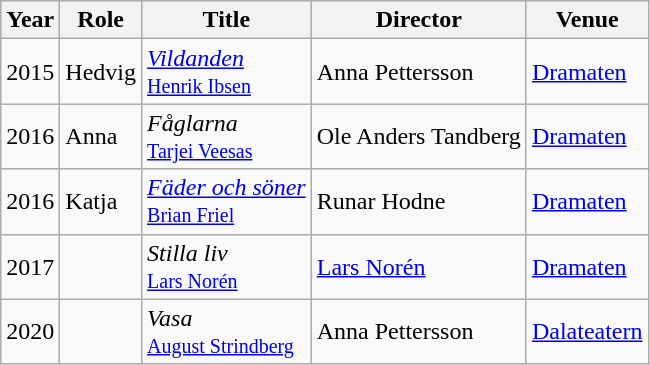<table class=wikitable>
<tr>
<th>Year</th>
<th>Role</th>
<th>Title</th>
<th>Director</th>
<th>Venue</th>
</tr>
<tr>
<td>2015</td>
<td>Hedvig</td>
<td><a href='#'><em>Vildanden</em></a> <br><small> <a href='#'>Henrik Ibsen</a></small></td>
<td>Anna Pettersson</td>
<td><a href='#'>Dramaten</a></td>
</tr>
<tr>
<td>2016</td>
<td>Anna</td>
<td><em>Fåglarna</em> <br><small> <a href='#'>Tarjei Veesas</a></small></td>
<td>Ole Anders Tandberg</td>
<td><a href='#'>Dramaten</a></td>
</tr>
<tr>
<td>2016</td>
<td>Katja</td>
<td><a href='#'><em>Fäder och söner</em></a> <br><small> <a href='#'>Brian Friel</a></small></td>
<td>Runar Hodne</td>
<td><a href='#'>Dramaten</a></td>
</tr>
<tr>
<td>2017</td>
<td></td>
<td><em>Stilla liv</em> <br><small> <a href='#'>Lars Norén</a></small></td>
<td><a href='#'>Lars Norén</a></td>
<td><a href='#'>Dramaten</a></td>
</tr>
<tr>
<td>2020</td>
<td></td>
<td><em>Vasa</em> <br><small> <a href='#'>August Strindberg</a> </small></td>
<td>Anna Pettersson</td>
<td><a href='#'>Dalateatern</a></td>
</tr>
</table>
